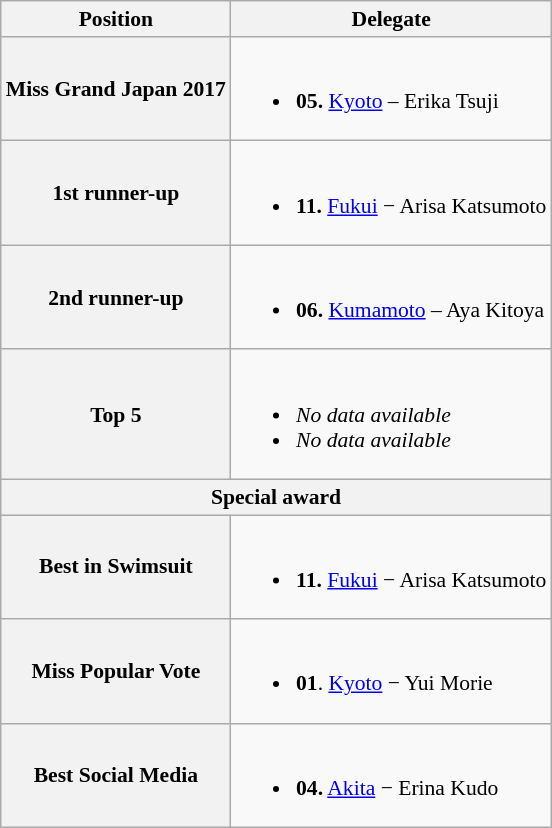<table class="wikitable" style="font-size:90%;">
<tr>
<th>Position</th>
<th>Delegate</th>
</tr>
<tr>
<th>Miss Grand Japan 2017</th>
<td><br><ul><li><strong>05.</strong> <a href='#'>Kyoto</a> – Erika Tsuji</li></ul></td>
</tr>
<tr>
<th>1st runner-up</th>
<td><br><ul><li><strong>11.</strong> <a href='#'>Fukui</a> − Arisa Katsumoto</li></ul></td>
</tr>
<tr>
<th>2nd runner-up</th>
<td><br><ul><li><strong>06.</strong> <a href='#'>Kumamoto</a> – Aya Kitoya</li></ul></td>
</tr>
<tr>
<th>Top 5</th>
<td><br><ul><li><em>No data available</em></li><li><em>No data available</em></li></ul></td>
</tr>
<tr>
<th colspan=2>Special award</th>
</tr>
<tr>
<th>Best in Swimsuit</th>
<td><br><ul><li><strong>11.</strong> <a href='#'>Fukui</a> − Arisa Katsumoto</li></ul></td>
</tr>
<tr>
<th><strong>Miss Popular Vote</strong></th>
<td><br><ul><li><strong>01</strong>. <a href='#'>Kyoto</a> − Yui Morie</li></ul></td>
</tr>
<tr>
<th><strong>Best Social Media</strong></th>
<td><br><ul><li><strong>04.</strong> <a href='#'>Akita</a> − Erina Kudo</li></ul></td>
</tr>
</table>
